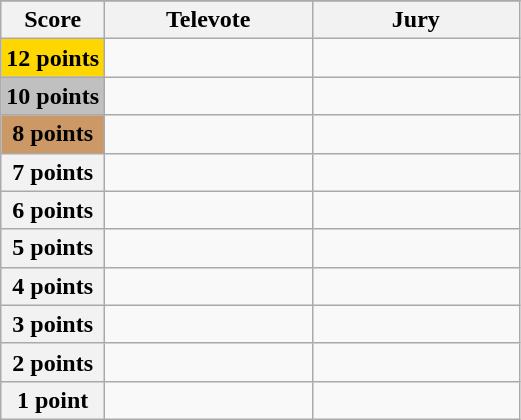<table class="wikitable">
<tr>
</tr>
<tr>
<th scope="col" width="20%">Score</th>
<th scope="col" width="40%">Televote</th>
<th scope="col" width="40%">Jury</th>
</tr>
<tr>
<th scope="row" style="background:gold">12 points</th>
<td></td>
<td></td>
</tr>
<tr>
<th scope="row" style="background:silver">10 points</th>
<td></td>
<td></td>
</tr>
<tr>
<th scope="row" style="background:#CC9966">8 points</th>
<td></td>
<td></td>
</tr>
<tr>
<th scope="row">7 points</th>
<td></td>
<td></td>
</tr>
<tr>
<th scope="row">6 points</th>
<td></td>
<td></td>
</tr>
<tr>
<th scope="row">5 points</th>
<td></td>
<td></td>
</tr>
<tr>
<th scope="row">4 points</th>
<td></td>
<td></td>
</tr>
<tr>
<th scope="row">3 points</th>
<td></td>
<td></td>
</tr>
<tr>
<th scope="row">2 points</th>
<td></td>
<td></td>
</tr>
<tr>
<th scope="row">1 point</th>
<td></td>
<td></td>
</tr>
</table>
